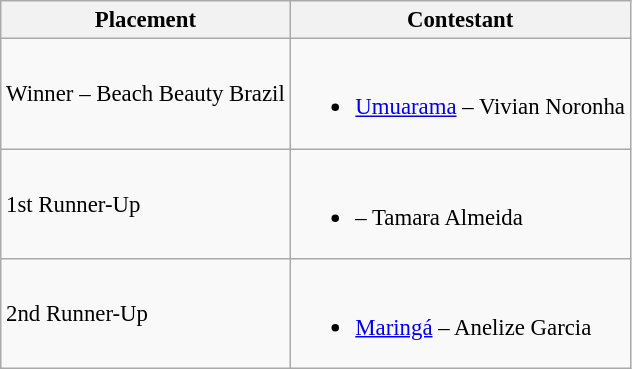<table class="wikitable sortable" style="font-size: 95%;">
<tr>
<th>Placement</th>
<th>Contestant</th>
</tr>
<tr>
<td>Winner – Beach Beauty Brazil</td>
<td><br><ul><li> <a href='#'>Umuarama</a> – Vivian Noronha</li></ul></td>
</tr>
<tr>
<td>1st Runner-Up</td>
<td><br><ul><li> – Tamara Almeida</li></ul></td>
</tr>
<tr>
<td>2nd Runner-Up</td>
<td><br><ul><li> <a href='#'>Maringá</a> – Anelize Garcia</li></ul></td>
</tr>
</table>
